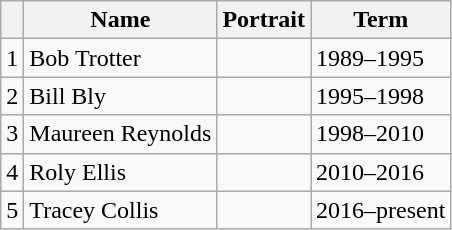<table class="wikitable">
<tr>
<th></th>
<th>Name</th>
<th>Portrait</th>
<th>Term</th>
</tr>
<tr>
<td align=center>1</td>
<td>Bob Trotter</td>
<td></td>
<td>1989–1995</td>
</tr>
<tr>
<td align=center>2</td>
<td>Bill Bly</td>
<td></td>
<td>1995–1998</td>
</tr>
<tr>
<td align=center>3</td>
<td>Maureen Reynolds</td>
<td></td>
<td>1998–2010</td>
</tr>
<tr>
<td align=center>4</td>
<td>Roly Ellis</td>
<td></td>
<td>2010–2016</td>
</tr>
<tr>
<td align=center>5</td>
<td>Tracey Collis</td>
<td></td>
<td>2016–present</td>
</tr>
</table>
